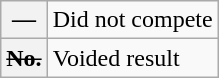<table class="wikitable">
<tr>
<th scope="row">—</th>
<td>Did not compete</td>
</tr>
<tr>
<th scope="row"><del>No.</del></th>
<td>Voided result</td>
</tr>
</table>
